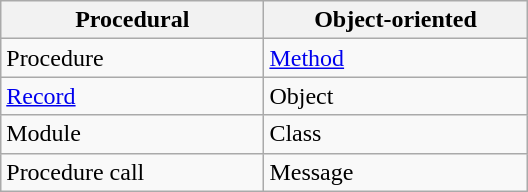<table class="wikitable">
<tr>
<th width=33%>Procedural</th>
<th width=33%>Object-oriented</th>
</tr>
<tr>
<td>Procedure</td>
<td><a href='#'>Method</a></td>
</tr>
<tr>
<td><a href='#'>Record</a></td>
<td>Object</td>
</tr>
<tr>
<td>Module</td>
<td>Class</td>
</tr>
<tr>
<td>Procedure call</td>
<td>Message</td>
</tr>
</table>
